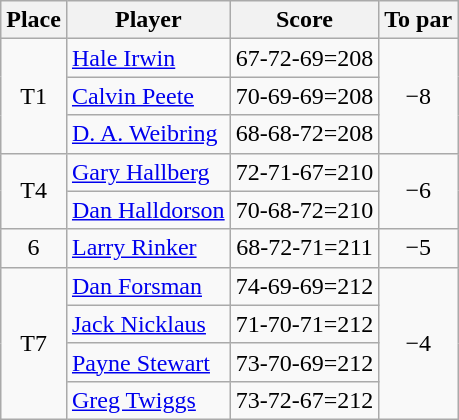<table class="wikitable">
<tr>
<th>Place</th>
<th>Player</th>
<th>Score</th>
<th>To par</th>
</tr>
<tr>
<td rowspan=3 align=center>T1</td>
<td> <a href='#'>Hale Irwin</a></td>
<td align=center>67-72-69=208</td>
<td rowspan=3 align=center>−8</td>
</tr>
<tr>
<td> <a href='#'>Calvin Peete</a></td>
<td align=center>70-69-69=208</td>
</tr>
<tr>
<td> <a href='#'>D. A. Weibring</a></td>
<td align=center>68-68-72=208</td>
</tr>
<tr>
<td rowspan=2 align=center>T4</td>
<td> <a href='#'>Gary Hallberg</a></td>
<td align=center>72-71-67=210</td>
<td rowspan=2 align=center>−6</td>
</tr>
<tr>
<td> <a href='#'>Dan Halldorson</a></td>
<td align=center>70-68-72=210</td>
</tr>
<tr>
<td align=center>6</td>
<td> <a href='#'>Larry Rinker</a></td>
<td align=center>68-72-71=211</td>
<td align=center>−5</td>
</tr>
<tr>
<td rowspan=4 align=center>T7</td>
<td> <a href='#'>Dan Forsman</a></td>
<td align=center>74-69-69=212</td>
<td rowspan=4 align=center>−4</td>
</tr>
<tr>
<td> <a href='#'>Jack Nicklaus</a></td>
<td align=center>71-70-71=212</td>
</tr>
<tr>
<td> <a href='#'>Payne Stewart</a></td>
<td align=center>73-70-69=212</td>
</tr>
<tr>
<td> <a href='#'>Greg Twiggs</a></td>
<td align=center>73-72-67=212</td>
</tr>
</table>
